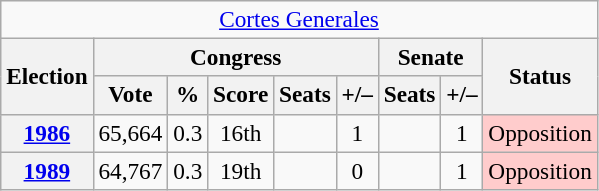<table class="wikitable" style="font-size:97%; text-align:center;">
<tr>
<td colspan="9"><a href='#'>Cortes Generales</a></td>
</tr>
<tr>
<th rowspan="2">Election</th>
<th colspan="5">Congress</th>
<th colspan="2">Senate</th>
<th rowspan="2">Status</th>
</tr>
<tr>
<th>Vote</th>
<th>%</th>
<th>Score</th>
<th>Seats</th>
<th>+/–</th>
<th>Seats</th>
<th>+/–</th>
</tr>
<tr>
<th><a href='#'>1986</a></th>
<td>65,664</td>
<td>0.3</td>
<td>16th</td>
<td></td>
<td>1</td>
<td></td>
<td>1</td>
<td style="background-color:#fcc;">Opposition</td>
</tr>
<tr>
<th><a href='#'>1989</a></th>
<td>64,767</td>
<td>0.3</td>
<td>19th</td>
<td></td>
<td>0</td>
<td></td>
<td>1</td>
<td style="background-color:#fcc;">Opposition</td>
</tr>
</table>
